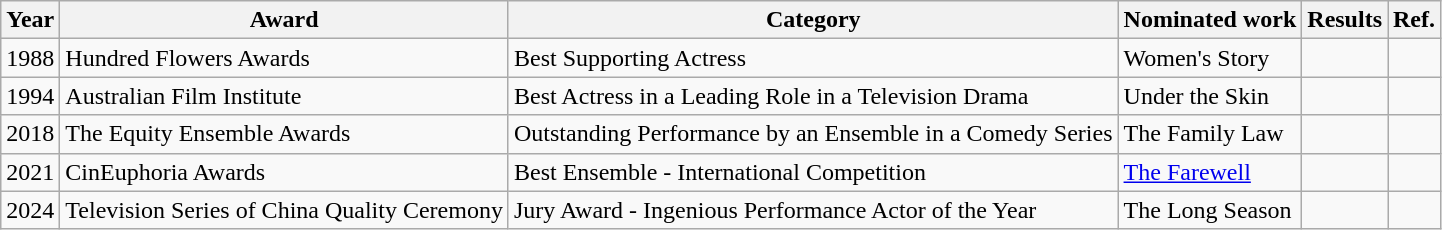<table class="wikitable sortable">
<tr>
<th>Year</th>
<th>Award</th>
<th>Category</th>
<th>Nominated work</th>
<th>Results</th>
<th>Ref.</th>
</tr>
<tr>
<td>1988</td>
<td>Hundred Flowers Awards</td>
<td>Best Supporting Actress</td>
<td>Women's Story</td>
<td></td>
<td></td>
</tr>
<tr>
<td>1994</td>
<td>Australian Film Institute</td>
<td>Best Actress in a Leading Role in a Television Drama</td>
<td>Under the Skin</td>
<td></td>
<td></td>
</tr>
<tr>
<td>2018</td>
<td>The Equity Ensemble Awards</td>
<td>Outstanding Performance by an Ensemble in a Comedy Series</td>
<td>The Family Law</td>
<td></td>
<td></td>
</tr>
<tr>
<td>2021</td>
<td>CinEuphoria Awards</td>
<td>Best Ensemble - International Competition</td>
<td><a href='#'>The Farewell</a></td>
<td></td>
<td></td>
</tr>
<tr>
<td>2024</td>
<td>Television Series of China Quality Ceremony</td>
<td>Jury Award - Ingenious Performance Actor of the Year</td>
<td>The Long Season</td>
<td></td>
<td></td>
</tr>
</table>
